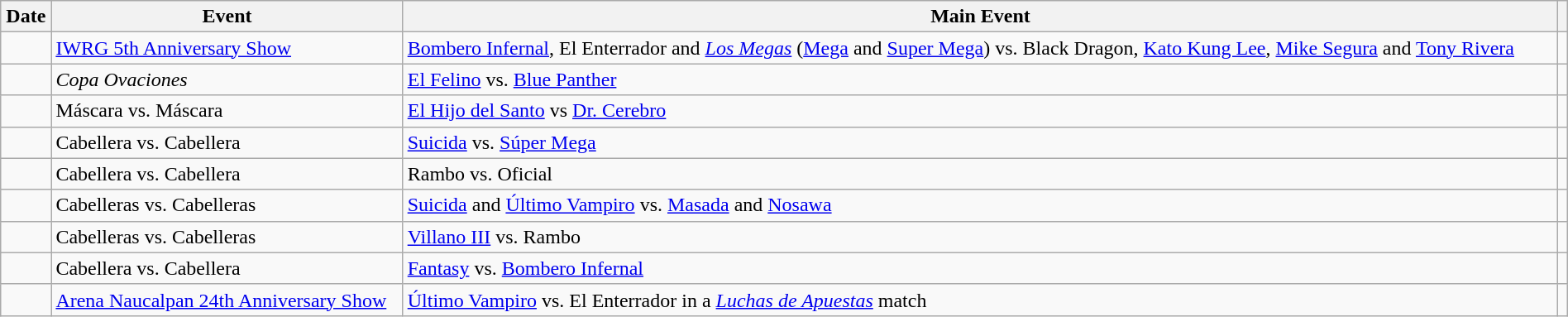<table class="wikitable sortable" width=100%>
<tr>
<th scope="col">Date</th>
<th scope="col">Event</th>
<th class=unsortable scope="col">Main Event</th>
<th class=unsortable scope="col"></th>
</tr>
<tr>
<td></td>
<td><a href='#'>IWRG 5th Anniversary Show</a></td>
<td><a href='#'>Bombero Infernal</a>, El Enterrador and <em><a href='#'>Los Megas</a></em> (<a href='#'>Mega</a> and <a href='#'>Super Mega</a>) vs. Black Dragon, <a href='#'>Kato Kung Lee</a>, <a href='#'>Mike Segura</a> and <a href='#'>Tony Rivera</a></td>
<td></td>
</tr>
<tr>
<td></td>
<td><em>Copa Ovaciones</em></td>
<td><a href='#'>El Felino</a> vs. <a href='#'>Blue Panther</a></td>
<td></td>
</tr>
<tr>
<td></td>
<td>Máscara vs. Máscara</td>
<td><a href='#'>El Hijo del Santo</a> vs <a href='#'>Dr. Cerebro</a></td>
<td></td>
</tr>
<tr>
<td></td>
<td>Cabellera vs. Cabellera</td>
<td><a href='#'>Suicida</a> vs. <a href='#'>Súper Mega</a></td>
<td></td>
</tr>
<tr>
<td></td>
<td>Cabellera vs. Cabellera</td>
<td>Rambo vs. Oficial</td>
<td></td>
</tr>
<tr>
<td></td>
<td>Cabelleras vs. Cabelleras</td>
<td><a href='#'>Suicida</a> and <a href='#'>Último Vampiro</a> vs. <a href='#'>Masada</a> and <a href='#'>Nosawa</a></td>
<td></td>
</tr>
<tr>
<td></td>
<td>Cabelleras vs. Cabelleras</td>
<td><a href='#'>Villano III</a> vs. Rambo</td>
<td></td>
</tr>
<tr>
<td></td>
<td>Cabellera vs. Cabellera</td>
<td><a href='#'>Fantasy</a> vs. <a href='#'>Bombero Infernal</a></td>
<td></td>
</tr>
<tr>
<td></td>
<td><a href='#'>Arena Naucalpan 24th Anniversary Show</a></td>
<td><a href='#'>Último Vampiro</a> vs. El Enterrador in a <em><a href='#'>Luchas de Apuestas</a></em> match</td>
<td></td>
</tr>
</table>
